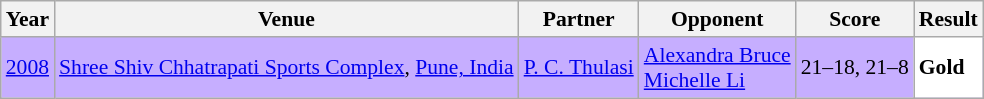<table class="sortable wikitable" style="font-size: 90%;">
<tr>
<th>Year</th>
<th>Venue</th>
<th>Partner</th>
<th>Opponent</th>
<th>Score</th>
<th>Result</th>
</tr>
<tr style="background:#C6AEFF">
<td align="center"><a href='#'>2008</a></td>
<td align="left"><a href='#'>Shree Shiv Chhatrapati Sports Complex</a>, <a href='#'>Pune, India</a></td>
<td align="left"> <a href='#'>P. C. Thulasi</a></td>
<td align="left"> <a href='#'>Alexandra Bruce</a><br> <a href='#'>Michelle Li</a></td>
<td align="left">21–18, 21–8</td>
<td style="text-align:left; background:white"> <strong>Gold</strong></td>
</tr>
</table>
